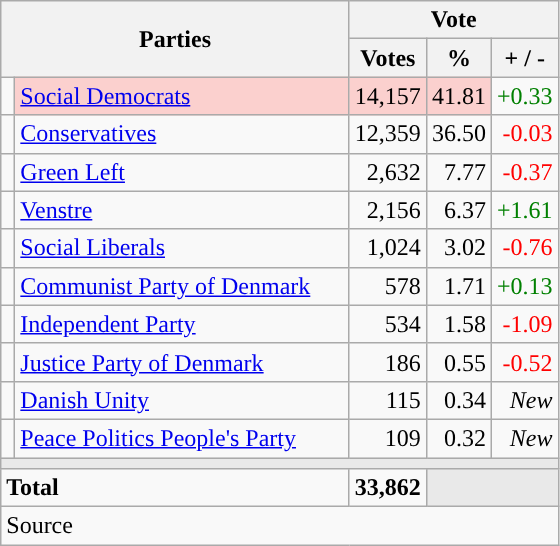<table class="wikitable" style="text-align:right;">
<tr>
<th style="text-align:centre;" rowspan="2" colspan="2" width="225">Parties</th>
<th colspan="3">Vote</th>
</tr>
<tr>
<th width="15">Votes</th>
<th width="15">%</th>
<th width="15">+ / -</th>
</tr>
<tr>
<td width="2" style="color:inherit;background:"></td>
<td bgcolor=#fbd0ce  align="left"><a href='#'>Social Democrats</a></td>
<td bgcolor=#fbd0ce>14,157</td>
<td bgcolor=#fbd0ce>41.81</td>
<td style=color:green;>+0.33</td>
</tr>
<tr>
<td width="2" style="color:inherit;background:"></td>
<td align="left"><a href='#'>Conservatives</a></td>
<td>12,359</td>
<td>36.50</td>
<td style=color:red;>-0.03</td>
</tr>
<tr>
<td width="2" style="color:inherit;background:"></td>
<td align="left"><a href='#'>Green Left</a></td>
<td>2,632</td>
<td>7.77</td>
<td style=color:red;>-0.37</td>
</tr>
<tr>
<td width="2" style="color:inherit;background:"></td>
<td align="left"><a href='#'>Venstre</a></td>
<td>2,156</td>
<td>6.37</td>
<td style=color:green;>+1.61</td>
</tr>
<tr>
<td width="2" style="color:inherit;background:"></td>
<td align="left"><a href='#'>Social Liberals</a></td>
<td>1,024</td>
<td>3.02</td>
<td style=color:red;>-0.76</td>
</tr>
<tr>
<td width="2" style="color:inherit;background:"></td>
<td align="left"><a href='#'>Communist Party of Denmark</a></td>
<td>578</td>
<td>1.71</td>
<td style=color:green;>+0.13</td>
</tr>
<tr>
<td width="2" style="color:inherit;background:"></td>
<td align="left"><a href='#'>Independent Party</a></td>
<td>534</td>
<td>1.58</td>
<td style=color:red;>-1.09</td>
</tr>
<tr>
<td width="2" style="color:inherit;background:"></td>
<td align="left"><a href='#'>Justice Party of Denmark</a></td>
<td>186</td>
<td>0.55</td>
<td style=color:red;>-0.52</td>
</tr>
<tr>
<td width="2" style="color:inherit;background:"></td>
<td align="left"><a href='#'>Danish Unity</a></td>
<td>115</td>
<td>0.34</td>
<td><em>New</em></td>
</tr>
<tr>
<td width="2" style="color:inherit;background:"></td>
<td align="left"><a href='#'>Peace Politics People's Party</a></td>
<td>109</td>
<td>0.32</td>
<td><em>New</em></td>
</tr>
<tr>
<td colspan="7" bgcolor="#E9E9E9"></td>
</tr>
<tr>
<td align="left" colspan="2"><strong>Total</strong></td>
<td><strong>33,862</strong></td>
<td bgcolor="#E9E9E9" colspan="2"></td>
</tr>
<tr>
<td align="left" colspan="6">Source</td>
</tr>
</table>
